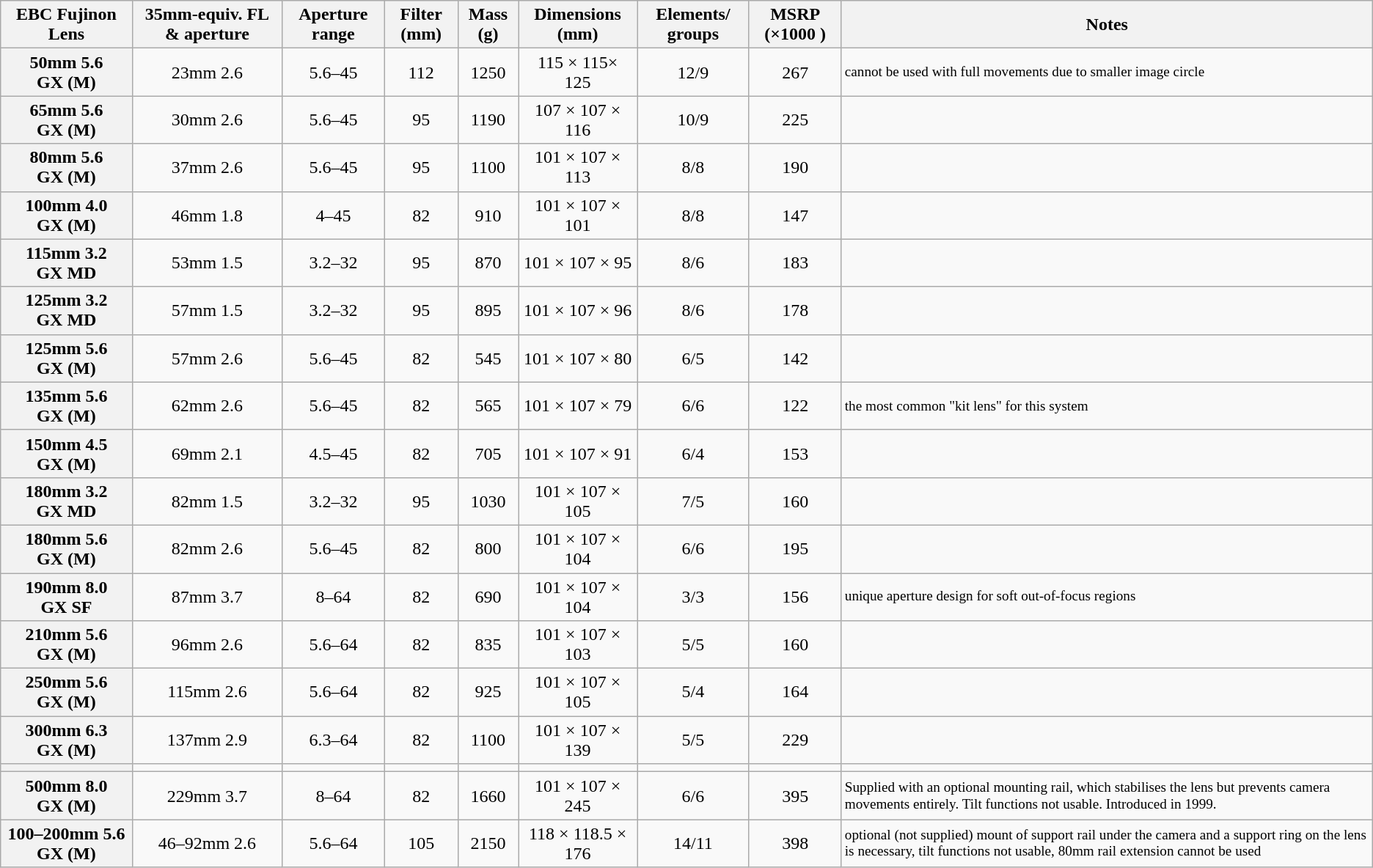<table class="wikitable sortable" style="font-size:100%;text-align:center;">
<tr>
<th>EBC Fujinon Lens</th>
<th>35mm-equiv. FL & aperture</th>
<th>Aperture range</th>
<th>Filter (mm)</th>
<th>Mass (g)</th>
<th>Dimensions (mm)</th>
<th>Elements/ groups</th>
<th>MSRP (×1000 )</th>
<th class="unsortable">Notes</th>
</tr>
<tr>
<th>50mm 5.6 GX (M)</th>
<td>23mm 2.6</td>
<td>5.6–45</td>
<td>112</td>
<td>1250</td>
<td>115 × 115× 125</td>
<td>12/9</td>
<td>267</td>
<td style="font-size:80%;text-align:left;">cannot be used with full movements due to smaller image circle</td>
</tr>
<tr>
<th>65mm 5.6 GX (M)</th>
<td>30mm 2.6</td>
<td>5.6–45</td>
<td>95</td>
<td>1190</td>
<td>107 × 107 × 116</td>
<td>10/9</td>
<td>225</td>
<td style="font-size:80%;text-align:left;"></td>
</tr>
<tr>
<th>80mm 5.6 GX (M)</th>
<td>37mm 2.6</td>
<td>5.6–45</td>
<td>95</td>
<td>1100</td>
<td>101 × 107 × 113</td>
<td>8/8</td>
<td>190</td>
<td style="font-size:80%;text-align:left;"></td>
</tr>
<tr>
<th>100mm 4.0 GX (M)</th>
<td>46mm 1.8</td>
<td>4–45</td>
<td>82</td>
<td>910</td>
<td>101 × 107 × 101</td>
<td>8/8</td>
<td>147</td>
<td style="font-size:80%;text-align:left;"></td>
</tr>
<tr>
<th>115mm 3.2 GX MD</th>
<td>53mm 1.5</td>
<td>3.2–32</td>
<td>95</td>
<td>870</td>
<td>101 × 107 × 95</td>
<td>8/6</td>
<td>183</td>
<td style="font-size:80%;text-align:left;"></td>
</tr>
<tr>
<th>125mm 3.2 GX MD</th>
<td>57mm 1.5</td>
<td>3.2–32</td>
<td>95</td>
<td>895</td>
<td>101 × 107 × 96</td>
<td>8/6</td>
<td>178</td>
<td style="font-size:80%;text-align:left;"></td>
</tr>
<tr>
<th>125mm 5.6 GX (M)</th>
<td>57mm 2.6</td>
<td>5.6–45</td>
<td>82</td>
<td>545</td>
<td>101 × 107 × 80</td>
<td>6/5</td>
<td>142</td>
<td style="font-size:80%;text-align:left;"></td>
</tr>
<tr>
<th>135mm 5.6 GX (M)</th>
<td>62mm 2.6</td>
<td>5.6–45</td>
<td>82</td>
<td>565</td>
<td>101 × 107 × 79</td>
<td>6/6</td>
<td>122</td>
<td style="font-size:80%;text-align:left;">the most common "kit lens" for this system</td>
</tr>
<tr>
<th>150mm 4.5 GX (M)</th>
<td>69mm 2.1</td>
<td>4.5–45</td>
<td>82</td>
<td>705</td>
<td>101 × 107 × 91</td>
<td>6/4</td>
<td>153</td>
<td style="font-size:80%;text-align:left;"></td>
</tr>
<tr>
<th>180mm 3.2 GX MD</th>
<td>82mm 1.5</td>
<td>3.2–32</td>
<td>95</td>
<td>1030</td>
<td>101 × 107 × 105</td>
<td>7/5</td>
<td>160</td>
<td style="font-size:80%;text-align:left;"></td>
</tr>
<tr>
<th>180mm 5.6 GX (M)</th>
<td>82mm 2.6</td>
<td>5.6–45</td>
<td>82</td>
<td>800</td>
<td>101 × 107 × 104</td>
<td>6/6</td>
<td>195</td>
<td style="font-size:80%;text-align:left;"></td>
</tr>
<tr>
<th>190mm 8.0 GX SF</th>
<td>87mm 3.7</td>
<td>8–64</td>
<td>82</td>
<td>690</td>
<td>101 × 107 × 104</td>
<td>3/3</td>
<td>156</td>
<td style="font-size:80%;text-align:left;">unique aperture design for soft out-of-focus regions</td>
</tr>
<tr>
<th>210mm 5.6 GX (M)</th>
<td>96mm 2.6</td>
<td>5.6–64</td>
<td>82</td>
<td>835</td>
<td>101 × 107 × 103</td>
<td>5/5</td>
<td>160</td>
<td style="font-size:80%;text-align:left;"></td>
</tr>
<tr>
<th>250mm 5.6 GX (M)</th>
<td>115mm 2.6</td>
<td>5.6–64</td>
<td>82</td>
<td>925</td>
<td>101 × 107 × 105</td>
<td>5/4</td>
<td>164</td>
<td style="font-size:80%;text-align:left;"></td>
</tr>
<tr>
<th>300mm 6.3 GX (M)</th>
<td>137mm 2.9</td>
<td>6.3–64</td>
<td>82</td>
<td>1100</td>
<td>101 × 107 × 139</td>
<td>5/5</td>
<td>229</td>
<td style="font-size:80%;text-align:left;"></td>
</tr>
<tr>
<th></th>
<td></td>
<td></td>
<td></td>
<td></td>
<td></td>
<td></td>
<td></td>
<td></td>
</tr>
<tr>
<th>500mm 8.0 GX (M)</th>
<td>229mm 3.7</td>
<td>8–64</td>
<td>82</td>
<td>1660</td>
<td>101 × 107 × 245</td>
<td>6/6</td>
<td>395</td>
<td style="font-size:80%;text-align:left;">Supplied with an optional mounting rail, which stabilises the lens but prevents camera movements entirely. Tilt functions not usable. Introduced in 1999.</td>
</tr>
<tr>
<th>100–200mm 5.6 GX (M)</th>
<td>46–92mm 2.6</td>
<td>5.6–64</td>
<td>105</td>
<td>2150</td>
<td>118 × 118.5 × 176</td>
<td>14/11</td>
<td>398</td>
<td style="font-size:80%;text-align:left;">optional (not supplied) mount of support rail under the camera and a support ring on the lens is necessary, tilt functions not usable, 80mm rail extension cannot be used</td>
</tr>
</table>
